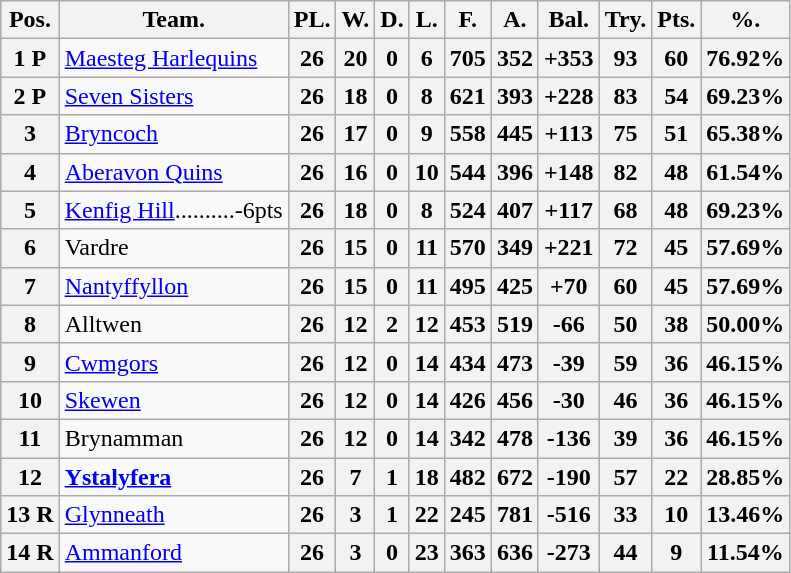<table class="wikitable">
<tr>
<th>Pos.</th>
<th>Team.</th>
<th>PL.</th>
<th>W.</th>
<th>D.</th>
<th>L.</th>
<th>F.</th>
<th>A.</th>
<th>Bal.</th>
<th>Try.</th>
<th>Pts.</th>
<th>%.</th>
</tr>
<tr>
<th>1 P</th>
<td><a href='#'>Maesteg Harlequins</a></td>
<th>26</th>
<th>20</th>
<th>0</th>
<th>6</th>
<th>705</th>
<th>352</th>
<th>+353</th>
<th>93</th>
<th>60</th>
<th>76.92%</th>
</tr>
<tr>
<th>2 P</th>
<td><a href='#'>Seven Sisters</a></td>
<th>26</th>
<th>18</th>
<th>0</th>
<th>8</th>
<th>621</th>
<th>393</th>
<th>+228</th>
<th>83</th>
<th>54</th>
<th>69.23%</th>
</tr>
<tr>
<th>3</th>
<td><a href='#'>Bryncoch</a></td>
<th>26</th>
<th>17</th>
<th>0</th>
<th>9</th>
<th>558</th>
<th>445</th>
<th>+113</th>
<th>75</th>
<th>51</th>
<th>65.38%</th>
</tr>
<tr>
<th>4</th>
<td><a href='#'>Aberavon Quins</a></td>
<th>26</th>
<th>16</th>
<th>0</th>
<th>10</th>
<th>544</th>
<th>396</th>
<th>+148</th>
<th>82</th>
<th>48</th>
<th>61.54%</th>
</tr>
<tr>
<th>5</th>
<td><a href='#'>Kenfig Hill</a>..........-6pts</td>
<th>26</th>
<th>18</th>
<th>0</th>
<th>8</th>
<th>524</th>
<th>407</th>
<th>+117</th>
<th>68</th>
<th>48</th>
<th>69.23%</th>
</tr>
<tr>
<th>6</th>
<td>Vardre</td>
<th>26</th>
<th>15</th>
<th>0</th>
<th>11</th>
<th>570</th>
<th>349</th>
<th>+221</th>
<th>72</th>
<th>45</th>
<th>57.69%</th>
</tr>
<tr>
<th>7</th>
<td><a href='#'>Nantyffyllon</a></td>
<th>26</th>
<th>15</th>
<th>0</th>
<th>11</th>
<th>495</th>
<th>425</th>
<th>+70</th>
<th>60</th>
<th>45</th>
<th>57.69%</th>
</tr>
<tr>
<th>8</th>
<td>Alltwen</td>
<th>26</th>
<th>12</th>
<th>2</th>
<th>12</th>
<th>453</th>
<th>519</th>
<th>-66</th>
<th>50</th>
<th>38</th>
<th>50.00%</th>
</tr>
<tr>
<th>9</th>
<td><a href='#'>Cwmgors</a></td>
<th>26</th>
<th>12</th>
<th>0</th>
<th>14</th>
<th>434</th>
<th>473</th>
<th>-39</th>
<th>59</th>
<th>36</th>
<th>46.15%</th>
</tr>
<tr>
<th>10</th>
<td><a href='#'>Skewen</a></td>
<th>26</th>
<th>12</th>
<th>0</th>
<th>14</th>
<th>426</th>
<th>456</th>
<th>-30</th>
<th>46</th>
<th>36</th>
<th>46.15%</th>
</tr>
<tr>
<th>11</th>
<td>Brynamman</td>
<th>26</th>
<th>12</th>
<th>0</th>
<th>14</th>
<th>342</th>
<th>478</th>
<th>-136</th>
<th>39</th>
<th>36</th>
<th>46.15%</th>
</tr>
<tr>
<th>12</th>
<td><strong><a href='#'>Ystalyfera</a></strong></td>
<th>26</th>
<th>7</th>
<th>1</th>
<th>18</th>
<th>482</th>
<th>672</th>
<th>-190</th>
<th>57</th>
<th>22</th>
<th>28.85%</th>
</tr>
<tr>
<th>13 R</th>
<td><a href='#'>Glynneath</a></td>
<th>26</th>
<th>3</th>
<th>1</th>
<th>22</th>
<th>245</th>
<th>781</th>
<th>-516</th>
<th>33</th>
<th>10</th>
<th>13.46%</th>
</tr>
<tr>
<th>14 R</th>
<td><a href='#'>Ammanford</a></td>
<th>26</th>
<th>3</th>
<th>0</th>
<th>23</th>
<th>363</th>
<th>636</th>
<th>-273</th>
<th>44</th>
<th>9</th>
<th>11.54%</th>
</tr>
</table>
